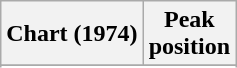<table class=wikitable>
<tr>
<th>Chart (1974)</th>
<th>Peak<br>position</th>
</tr>
<tr>
</tr>
<tr>
</tr>
</table>
